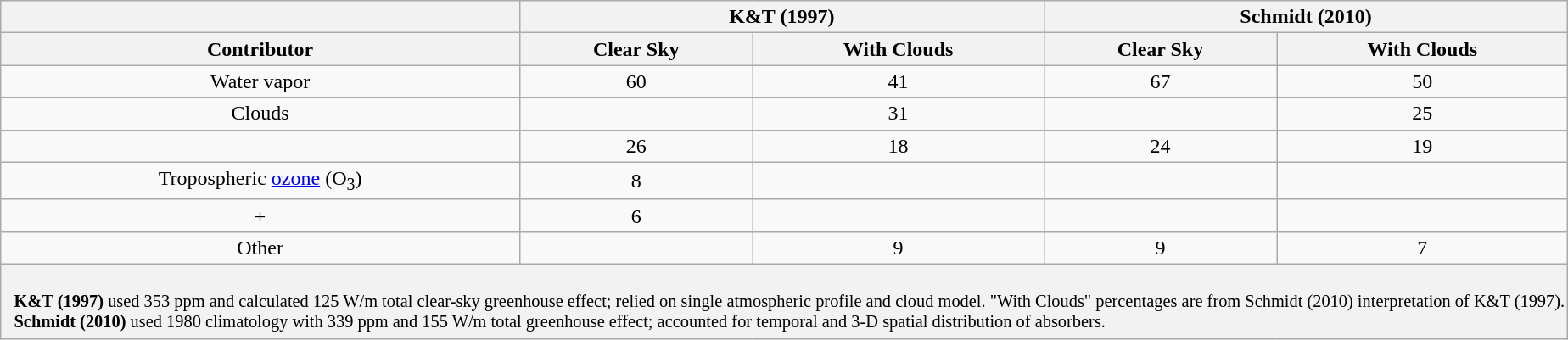<table class="wikitable" style="text-align:center" id-"GHG-ranking">
<tr>
<th></th>
<th colspan="2">K&T (1997)</th>
<th colspan="2">Schmidt (2010)</th>
</tr>
<tr>
<th>Contributor</th>
<th>Clear Sky</th>
<th>With Clouds</th>
<th>Clear Sky</th>
<th>With Clouds</th>
</tr>
<tr>
<td>Water vapor</td>
<td>60</td>
<td>41</td>
<td>67</td>
<td>50</td>
</tr>
<tr>
<td>Clouds</td>
<td></td>
<td>31</td>
<td></td>
<td>25</td>
</tr>
<tr>
<td></td>
<td>26</td>
<td>18</td>
<td>24</td>
<td>19</td>
</tr>
<tr>
<td>Tropospheric <a href='#'>ozone</a> (O<sub>3</sub>)</td>
<td>8</td>
<td></td>
<td></td>
<td></td>
</tr>
<tr>
<td> + </td>
<td>6</td>
<td></td>
<td></td>
<td></td>
</tr>
<tr>
<td>Other</td>
<td></td>
<td>9</td>
<td>9</td>
<td>7</td>
</tr>
<tr>
<th colspan="5" style="font-size: 0.85em; padding: 5px 2px 5px 10px; text-align: left; font-weight: normal;"><br><strong>K&T (1997)</strong> used 353 ppm  and calculated 125 W/m total clear-sky greenhouse effect; relied on single atmospheric profile and cloud model. "With Clouds" percentages are from Schmidt (2010) interpretation of K&T (1997).<br>
<strong>Schmidt (2010)</strong> used 1980 climatology with 339 ppm  and 155 W/m total greenhouse effect; accounted for temporal and 3-D spatial distribution of absorbers.<br></th>
</tr>
</table>
